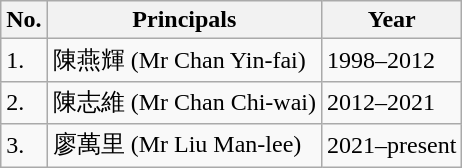<table class="wikitable">
<tr>
<th>No.</th>
<th>Principals</th>
<th>Year</th>
</tr>
<tr>
<td>1.</td>
<td>陳燕輝 (Mr Chan Yin-fai)</td>
<td>1998–2012</td>
</tr>
<tr>
<td>2.</td>
<td>陳志維 (Mr Chan Chi-wai)</td>
<td>2012–2021</td>
</tr>
<tr>
<td>3.</td>
<td>廖萬里 (Mr Liu Man-lee)</td>
<td>2021–present</td>
</tr>
</table>
